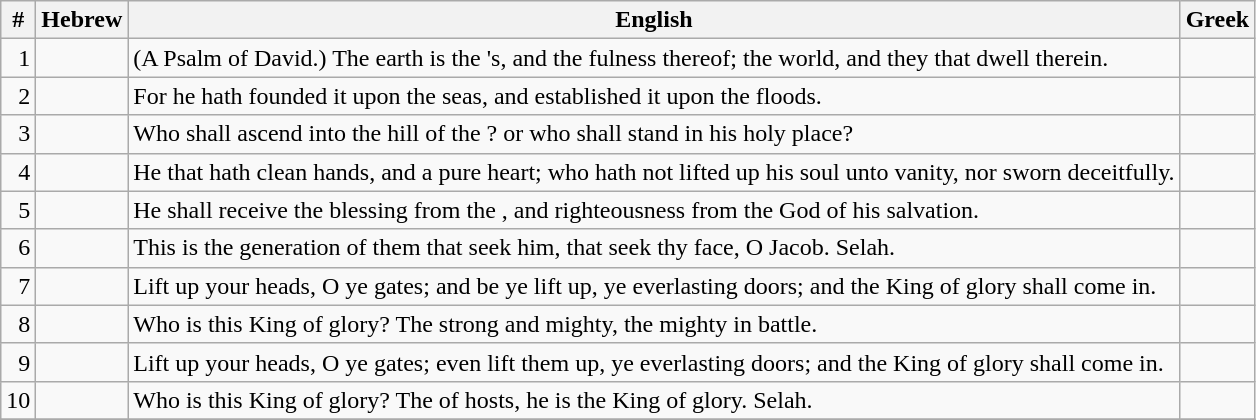<table class=wikitable>
<tr>
<th>#</th>
<th>Hebrew</th>
<th>English</th>
<th>Greek</th>
</tr>
<tr>
<td style="text-align:right">1</td>
<td style="text-align:right"></td>
<td>(A Psalm of David.) The earth is the 's, and the fulness thereof; the world, and they that dwell therein.</td>
<td></td>
</tr>
<tr>
<td style="text-align:right">2</td>
<td style="text-align:right"></td>
<td>For he hath founded it upon the seas, and established it upon the floods.</td>
<td></td>
</tr>
<tr>
<td style="text-align:right">3</td>
<td style="text-align:right"></td>
<td>Who shall ascend into the hill of the ? or who shall stand in his holy place?</td>
<td></td>
</tr>
<tr>
<td style="text-align:right">4</td>
<td style="text-align:right"></td>
<td>He that hath clean hands, and a pure heart; who hath not lifted up his soul unto vanity, nor sworn deceitfully.</td>
<td></td>
</tr>
<tr>
<td style="text-align:right">5</td>
<td style="text-align:right"></td>
<td>He shall receive the blessing from the , and righteousness from the God of his salvation.</td>
<td></td>
</tr>
<tr>
<td style="text-align:right">6</td>
<td style="text-align:right"></td>
<td>This is the generation of them that seek him, that seek thy face, O Jacob. Selah.</td>
<td></td>
</tr>
<tr>
<td style="text-align:right">7</td>
<td style="text-align:right"></td>
<td>Lift up your heads, O ye gates; and be ye lift up, ye everlasting doors; and the King of glory shall come in.</td>
<td></td>
</tr>
<tr>
<td style="text-align:right">8</td>
<td style="text-align:right"></td>
<td>Who is this King of glory? The  strong and mighty, the  mighty in battle.</td>
<td></td>
</tr>
<tr>
<td style="text-align:right">9</td>
<td style="text-align:right"></td>
<td>Lift up your heads, O ye gates; even lift them up, ye everlasting doors; and the King of glory shall come in.</td>
<td></td>
</tr>
<tr>
<td style="text-align:right">10</td>
<td style="text-align:right"></td>
<td>Who is this King of glory? The  of hosts, he is the King of glory. Selah.</td>
<td></td>
</tr>
<tr>
</tr>
</table>
